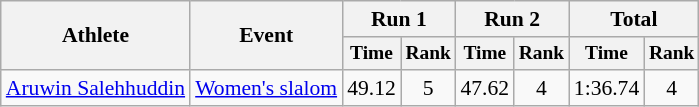<table class="wikitable" style="font-size:90%">
<tr>
<th rowspan=2>Athlete</th>
<th rowspan=2>Event</th>
<th colspan=2>Run 1</th>
<th colspan=2>Run 2</th>
<th colspan=2>Total</th>
</tr>
<tr style="font-size:90%">
<th>Time</th>
<th>Rank</th>
<th>Time</th>
<th>Rank</th>
<th>Time</th>
<th>Rank</th>
</tr>
<tr align=center>
<td align=left><a href='#'>Aruwin Salehhuddin</a></td>
<td align=left><a href='#'>Women's slalom</a></td>
<td>49.12</td>
<td>5</td>
<td>47.62</td>
<td>4</td>
<td>1:36.74</td>
<td>4</td>
</tr>
</table>
